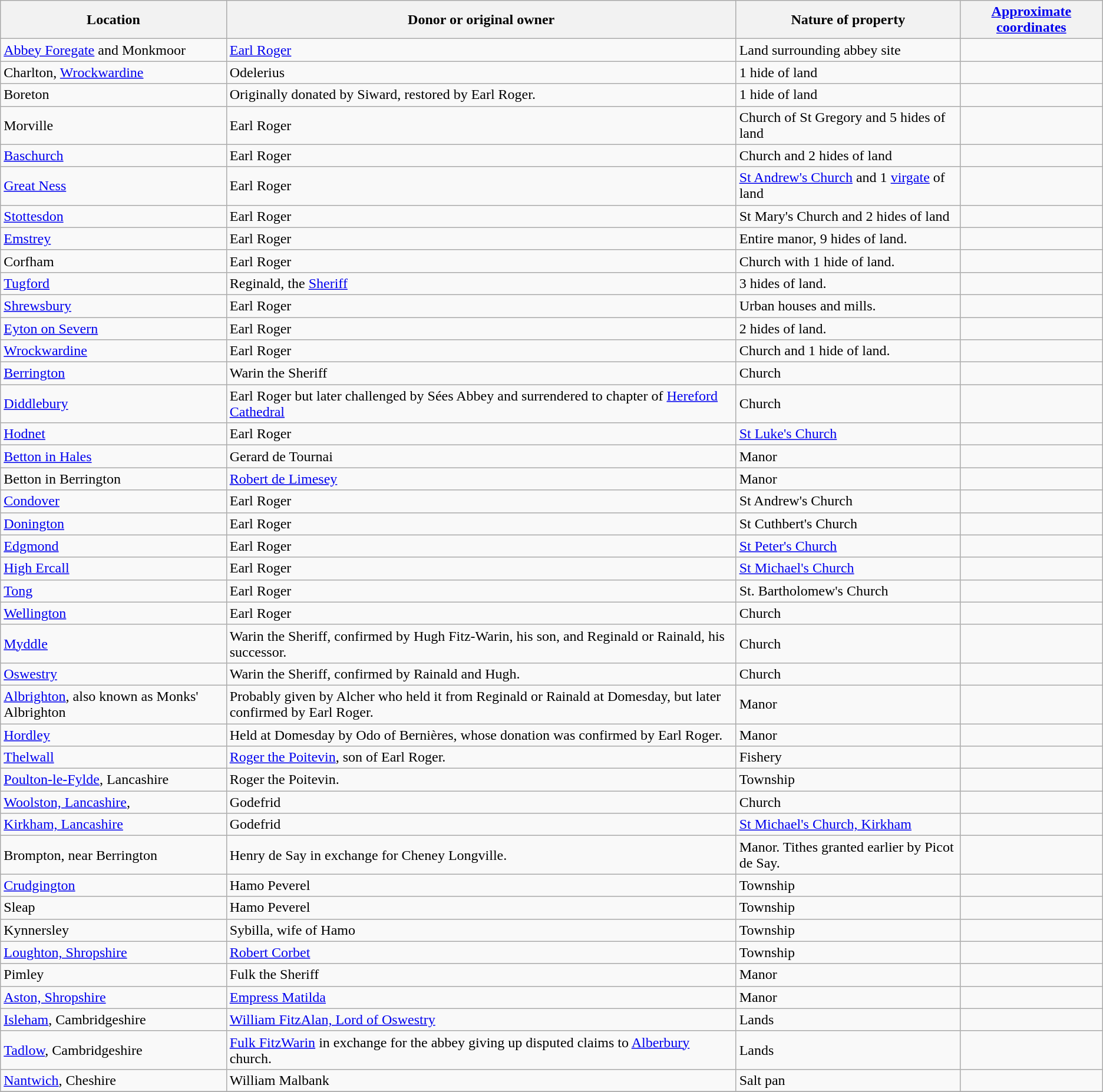<table class="wikitable">
<tr>
<th>Location</th>
<th>Donor or original owner</th>
<th>Nature of property</th>
<th><a href='#'>Approximate coordinates</a></th>
</tr>
<tr>
<td><a href='#'>Abbey Foregate</a> and Monkmoor</td>
<td><a href='#'>Earl Roger</a></td>
<td>Land surrounding abbey site</td>
<td></td>
</tr>
<tr>
<td>Charlton, <a href='#'>Wrockwardine</a></td>
<td>Odelerius</td>
<td>1 hide of land</td>
<td></td>
</tr>
<tr>
<td>Boreton</td>
<td>Originally donated by Siward, restored by Earl Roger.</td>
<td>1 hide of land</td>
<td></td>
</tr>
<tr>
<td>Morville</td>
<td>Earl Roger</td>
<td>Church of St Gregory and 5 hides of land</td>
<td></td>
</tr>
<tr>
<td><a href='#'>Baschurch</a></td>
<td>Earl Roger</td>
<td>Church and 2 hides of land</td>
<td></td>
</tr>
<tr>
<td><a href='#'>Great Ness</a></td>
<td>Earl Roger</td>
<td><a href='#'>St Andrew's Church</a> and 1 <a href='#'>virgate</a> of land</td>
<td></td>
</tr>
<tr>
<td><a href='#'>Stottesdon</a></td>
<td>Earl Roger</td>
<td>St Mary's Church and 2 hides of land</td>
<td></td>
</tr>
<tr>
<td><a href='#'>Emstrey</a></td>
<td>Earl Roger</td>
<td>Entire manor, 9 hides of land.</td>
<td></td>
</tr>
<tr>
<td>Corfham</td>
<td>Earl Roger</td>
<td>Church with 1 hide of land.</td>
<td></td>
</tr>
<tr>
<td><a href='#'>Tugford</a></td>
<td>Reginald, the <a href='#'>Sheriff</a></td>
<td>3 hides of land.</td>
<td></td>
</tr>
<tr>
<td><a href='#'>Shrewsbury</a></td>
<td>Earl Roger</td>
<td>Urban houses and mills.</td>
<td></td>
</tr>
<tr>
<td><a href='#'>Eyton on Severn</a></td>
<td>Earl Roger</td>
<td>2 hides of land.</td>
<td></td>
</tr>
<tr>
<td><a href='#'>Wrockwardine</a></td>
<td>Earl Roger</td>
<td>Church and 1 hide of land.</td>
<td></td>
</tr>
<tr>
<td><a href='#'>Berrington</a></td>
<td>Warin the Sheriff</td>
<td>Church</td>
<td></td>
</tr>
<tr>
<td><a href='#'>Diddlebury</a></td>
<td>Earl Roger but later challenged by Sées Abbey and surrendered to chapter of <a href='#'>Hereford Cathedral</a></td>
<td>Church</td>
<td></td>
</tr>
<tr>
<td><a href='#'>Hodnet</a></td>
<td>Earl Roger</td>
<td><a href='#'>St Luke's Church</a></td>
<td></td>
</tr>
<tr>
<td><a href='#'>Betton in Hales</a></td>
<td>Gerard de Tournai</td>
<td>Manor</td>
<td></td>
</tr>
<tr>
<td>Betton in Berrington</td>
<td><a href='#'>Robert de Limesey</a></td>
<td>Manor</td>
<td></td>
</tr>
<tr>
<td><a href='#'>Condover</a></td>
<td>Earl Roger</td>
<td>St Andrew's Church</td>
<td></td>
</tr>
<tr>
<td><a href='#'>Donington</a></td>
<td>Earl Roger</td>
<td>St Cuthbert's Church</td>
<td></td>
</tr>
<tr>
<td><a href='#'>Edgmond</a></td>
<td>Earl Roger</td>
<td><a href='#'>St Peter's Church</a></td>
<td></td>
</tr>
<tr>
<td><a href='#'>High Ercall</a></td>
<td>Earl Roger</td>
<td><a href='#'>St Michael's Church</a></td>
<td></td>
</tr>
<tr>
<td><a href='#'>Tong</a></td>
<td>Earl Roger</td>
<td>St. Bartholomew's Church</td>
<td></td>
</tr>
<tr>
<td><a href='#'>Wellington</a></td>
<td>Earl Roger</td>
<td>Church</td>
<td></td>
</tr>
<tr>
<td><a href='#'>Myddle</a></td>
<td>Warin the Sheriff, confirmed by Hugh Fitz-Warin, his son, and Reginald or Rainald, his successor.</td>
<td>Church</td>
<td></td>
</tr>
<tr>
<td><a href='#'>Oswestry</a></td>
<td>Warin the Sheriff, confirmed by Rainald and Hugh.</td>
<td>Church</td>
<td></td>
</tr>
<tr>
<td><a href='#'>Albrighton</a>, also known as Monks' Albrighton</td>
<td>Probably given by Alcher who held it from Reginald or Rainald at Domesday, but later confirmed by Earl Roger.</td>
<td>Manor</td>
<td></td>
</tr>
<tr>
<td><a href='#'>Hordley</a></td>
<td>Held at Domesday by Odo of Bernières, whose donation was confirmed by Earl Roger.</td>
<td>Manor</td>
<td></td>
</tr>
<tr>
<td><a href='#'>Thelwall</a></td>
<td><a href='#'>Roger the Poitevin</a>, son of Earl Roger.</td>
<td>Fishery</td>
<td></td>
</tr>
<tr>
<td><a href='#'>Poulton-le-Fylde</a>, Lancashire</td>
<td>Roger the Poitevin.</td>
<td>Township</td>
<td></td>
</tr>
<tr>
<td><a href='#'>Woolston, Lancashire</a>,</td>
<td>Godefrid</td>
<td>Church</td>
<td></td>
</tr>
<tr>
<td><a href='#'>Kirkham, Lancashire</a></td>
<td>Godefrid</td>
<td><a href='#'>St&nbsp;Michael's Church, Kirkham</a></td>
<td></td>
</tr>
<tr>
<td>Brompton, near Berrington</td>
<td>Henry de Say in exchange for Cheney Longville.</td>
<td>Manor. Tithes granted earlier by Picot de Say.</td>
<td></td>
</tr>
<tr>
<td><a href='#'>Crudgington</a></td>
<td>Hamo Peverel</td>
<td>Township</td>
<td></td>
</tr>
<tr>
<td>Sleap</td>
<td>Hamo Peverel</td>
<td>Township</td>
<td></td>
</tr>
<tr>
<td>Kynnersley</td>
<td>Sybilla, wife of Hamo</td>
<td>Township</td>
<td></td>
</tr>
<tr>
<td><a href='#'>Loughton, Shropshire</a></td>
<td><a href='#'>Robert Corbet</a></td>
<td>Township</td>
<td></td>
</tr>
<tr>
<td>Pimley</td>
<td>Fulk the Sheriff</td>
<td>Manor</td>
<td></td>
</tr>
<tr>
<td><a href='#'>Aston, Shropshire</a></td>
<td><a href='#'>Empress Matilda</a></td>
<td>Manor</td>
<td></td>
</tr>
<tr>
<td><a href='#'>Isleham</a>, Cambridgeshire</td>
<td><a href='#'>William FitzAlan, Lord of Oswestry</a></td>
<td>Lands</td>
<td></td>
</tr>
<tr>
<td><a href='#'>Tadlow</a>, Cambridgeshire</td>
<td><a href='#'>Fulk FitzWarin</a> in exchange for the abbey giving up disputed claims to <a href='#'>Alberbury</a> church.</td>
<td>Lands</td>
<td></td>
</tr>
<tr>
<td><a href='#'>Nantwich</a>, Cheshire</td>
<td>William Malbank</td>
<td>Salt pan</td>
<td></td>
</tr>
<tr>
</tr>
</table>
